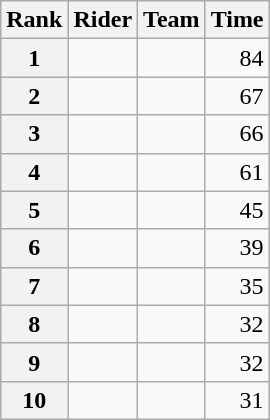<table class="wikitable" margin-bottom:0;">
<tr>
<th scope="col">Rank</th>
<th scope="col">Rider</th>
<th scope="col">Team</th>
<th scope="col">Time</th>
</tr>
<tr>
<th scope="row">1</th>
<td> </td>
<td></td>
<td align="right">84</td>
</tr>
<tr>
<th scope="row">2</th>
<td></td>
<td></td>
<td align="right">67</td>
</tr>
<tr>
<th scope="row">3</th>
<td></td>
<td></td>
<td align="right">66</td>
</tr>
<tr>
<th scope="row">4</th>
<td> </td>
<td></td>
<td align="right">61</td>
</tr>
<tr>
<th scope="row">5</th>
<td> </td>
<td></td>
<td align="right">45</td>
</tr>
<tr>
<th scope="row">6</th>
<td></td>
<td></td>
<td align="right">39</td>
</tr>
<tr>
<th scope="row">7</th>
<td></td>
<td></td>
<td align="right">35</td>
</tr>
<tr>
<th scope="row">8</th>
<td></td>
<td></td>
<td align="right">32</td>
</tr>
<tr>
<th scope="row">9</th>
<td></td>
<td></td>
<td align="right">32</td>
</tr>
<tr>
<th scope="row">10</th>
<td></td>
<td></td>
<td align="right">31</td>
</tr>
</table>
